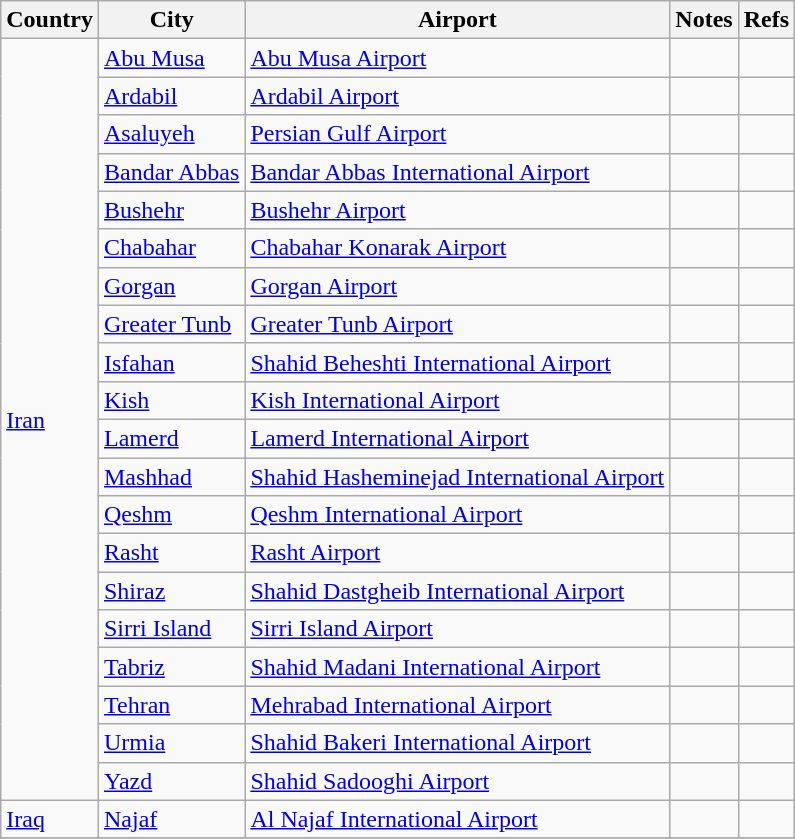<table class="sortable wikitable">
<tr>
<th>Country</th>
<th>City</th>
<th>Airport</th>
<th>Notes</th>
<th>Refs</th>
</tr>
<tr>
<td rowspan=20><a href='#'>Iran</a></td>
<td><a href='#'>Abu Musa</a></td>
<td><a href='#'>Abu Musa Airport</a></td>
<td align=center></td>
<td align=center></td>
</tr>
<tr>
<td><a href='#'>Ardabil</a></td>
<td><a href='#'>Ardabil Airport</a></td>
<td align=center></td>
<td align=center></td>
</tr>
<tr>
<td><a href='#'>Asaluyeh</a></td>
<td><a href='#'>Persian Gulf Airport</a></td>
<td align=center></td>
<td align=center></td>
</tr>
<tr>
<td><a href='#'>Bandar Abbas</a></td>
<td><a href='#'>Bandar Abbas International Airport</a></td>
<td align=center></td>
<td align=center></td>
</tr>
<tr>
<td><a href='#'>Bushehr</a></td>
<td><a href='#'>Bushehr Airport</a></td>
<td align=center></td>
<td align=center></td>
</tr>
<tr>
<td><a href='#'>Chabahar</a></td>
<td><a href='#'>Chabahar Konarak Airport</a></td>
<td align=center></td>
<td align=center></td>
</tr>
<tr>
<td><a href='#'>Gorgan</a></td>
<td><a href='#'>Gorgan Airport</a></td>
<td align=center></td>
<td align=center></td>
</tr>
<tr>
<td><a href='#'>Greater Tunb</a></td>
<td><a href='#'>Greater Tunb Airport</a></td>
<td align=center></td>
<td align=center></td>
</tr>
<tr>
<td><a href='#'>Isfahan</a></td>
<td><a href='#'>Shahid Beheshti International Airport</a></td>
<td align=center></td>
<td align=center></td>
</tr>
<tr>
<td><a href='#'>Kish</a></td>
<td><a href='#'>Kish International Airport</a></td>
<td align=center></td>
<td align=center></td>
</tr>
<tr>
<td><a href='#'>Lamerd</a></td>
<td><a href='#'>Lamerd International Airport</a></td>
<td align=center></td>
<td align=center></td>
</tr>
<tr>
<td><a href='#'>Mashhad</a></td>
<td><a href='#'>Shahid Hasheminejad International Airport</a></td>
<td align=center></td>
<td align=center></td>
</tr>
<tr>
<td><a href='#'>Qeshm</a></td>
<td><a href='#'>Qeshm International Airport</a></td>
<td align=center></td>
<td align=center></td>
</tr>
<tr>
<td><a href='#'>Rasht</a></td>
<td><a href='#'>Rasht Airport</a></td>
<td align=center></td>
<td align=center></td>
</tr>
<tr>
<td><a href='#'>Shiraz</a></td>
<td><a href='#'>Shahid Dastgheib International Airport</a></td>
<td align=center></td>
<td align=center></td>
</tr>
<tr>
<td><a href='#'>Sirri Island</a></td>
<td><a href='#'>Sirri Island Airport</a></td>
<td align=center></td>
<td align=center></td>
</tr>
<tr>
<td><a href='#'>Tabriz</a></td>
<td><a href='#'>Shahid Madani International Airport</a></td>
<td align=center></td>
<td align=center></td>
</tr>
<tr>
<td><a href='#'>Tehran</a></td>
<td><a href='#'>Mehrabad International Airport</a></td>
<td></td>
<td align=center></td>
</tr>
<tr>
<td><a href='#'>Urmia</a></td>
<td><a href='#'>Shahid Bakeri International Airport</a></td>
<td align=center></td>
<td align=center></td>
</tr>
<tr>
<td><a href='#'>Yazd</a></td>
<td><a href='#'>Shahid Sadooghi Airport</a></td>
<td align=center></td>
<td align=center></td>
</tr>
<tr>
<td><a href='#'>Iraq</a></td>
<td><a href='#'>Najaf</a></td>
<td><a href='#'>Al Najaf International Airport</a></td>
<td></td>
<td align=center></td>
</tr>
<tr>
</tr>
</table>
